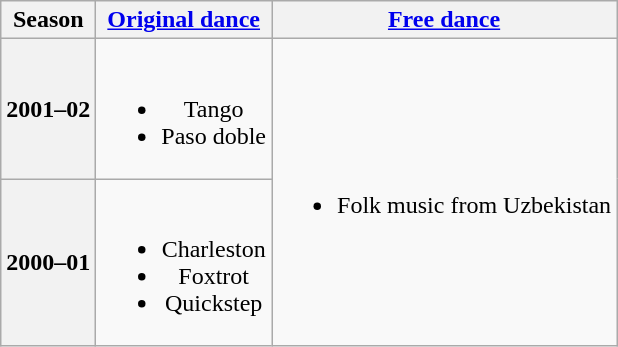<table class=wikitable style=text-align:center>
<tr>
<th>Season</th>
<th><a href='#'>Original dance</a></th>
<th><a href='#'>Free dance</a></th>
</tr>
<tr>
<th>2001–02 <br> </th>
<td><br><ul><li>Tango</li><li>Paso doble</li></ul></td>
<td rowspan=2><br><ul><li>Folk music from Uzbekistan</li></ul></td>
</tr>
<tr>
<th>2000–01 <br> </th>
<td><br><ul><li>Charleston</li><li>Foxtrot</li><li>Quickstep</li></ul></td>
</tr>
</table>
